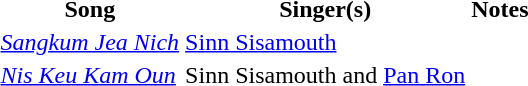<table>
<tr>
<th>Song</th>
<th>Singer(s)</th>
<th>Notes</th>
</tr>
<tr>
<td><em><a href='#'>Sangkum Jea Nich</a></em></td>
<td><a href='#'>Sinn Sisamouth</a></td>
<td></td>
</tr>
<tr>
<td><em><a href='#'>Nis Keu Kam Oun</a></em></td>
<td>Sinn Sisamouth and <a href='#'>Pan Ron</a></td>
<td></td>
</tr>
</table>
